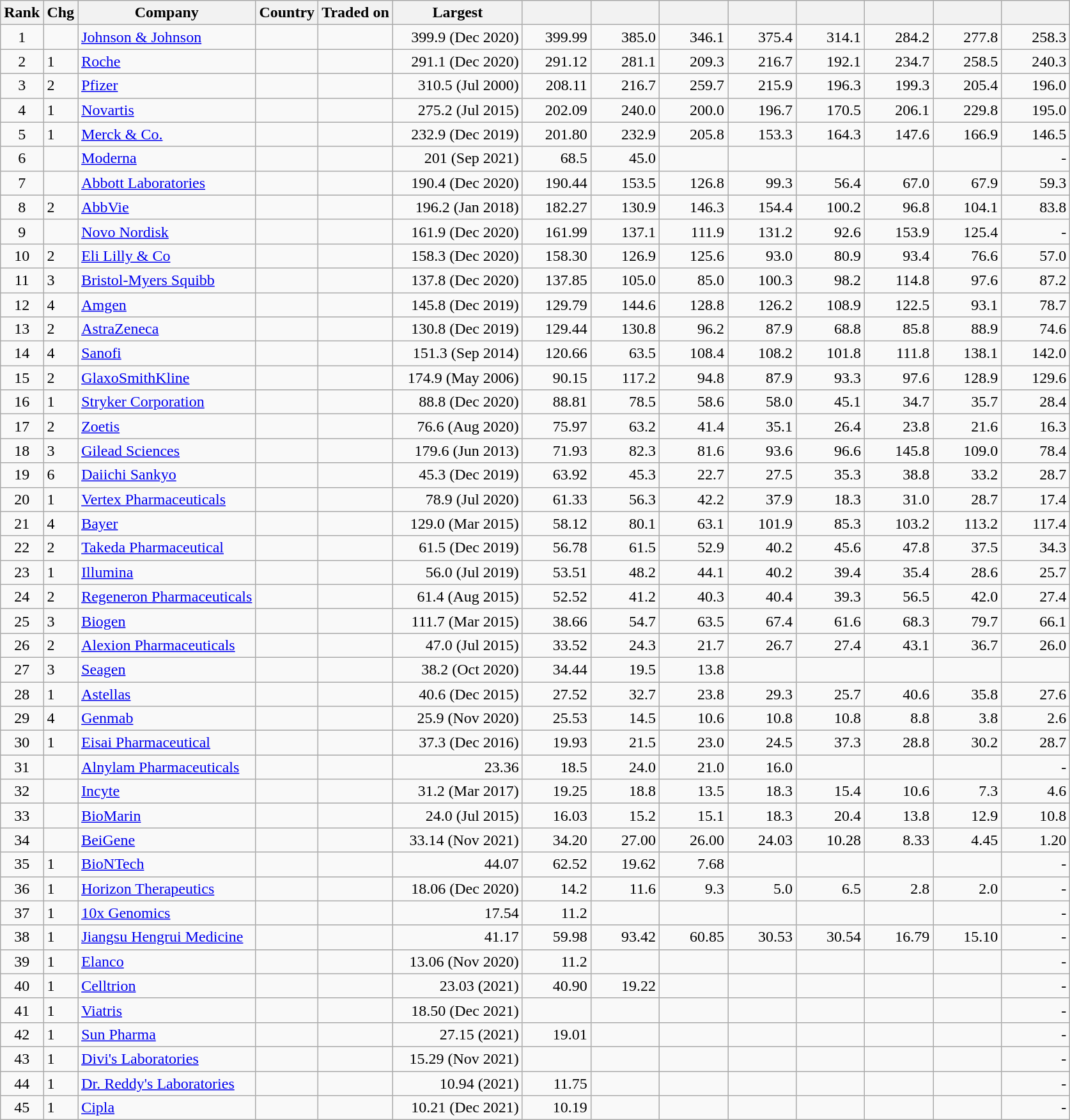<table class="wikitable sortable">
<tr>
<th>Rank</th>
<th>Chg</th>
<th>Company</th>
<th>Country</th>
<th>Traded on</th>
<th style="width: 8em">Largest</th>
<th style="width: 4em"></th>
<th style="width: 4em"></th>
<th style="width: 4em"></th>
<th style="width: 4em"></th>
<th style="width: 4em"></th>
<th style="width: 4em"></th>
<th style="width: 4em"></th>
<th style="width: 4em"></th>
</tr>
<tr>
<td align=center>1</td>
<td></td>
<td><a href='#'>Johnson & Johnson</a></td>
<td></td>
<td></td>
<td align=right>399.9 (Dec 2020)</td>
<td align=right>399.99</td>
<td align=right>385.0</td>
<td align=right>346.1</td>
<td align=right>375.4</td>
<td align=right>314.1</td>
<td align=right>284.2</td>
<td align=right>277.8</td>
<td align=right>258.3</td>
</tr>
<tr>
<td align=center>2</td>
<td>1</td>
<td><a href='#'>Roche</a></td>
<td></td>
<td></td>
<td align=right>291.1 (Dec 2020)</td>
<td align=right>291.12</td>
<td align=right>281.1</td>
<td align=right>209.3</td>
<td align=right>216.7</td>
<td align=right>192.1</td>
<td align=right>234.7</td>
<td align=right>258.5</td>
<td align=right>240.3</td>
</tr>
<tr>
<td align="center">3</td>
<td>2</td>
<td><a href='#'>Pfizer</a></td>
<td></td>
<td></td>
<td align="right">310.5 (Jul 2000)</td>
<td align="right">208.11</td>
<td align="right">216.7</td>
<td align="right">259.7</td>
<td align="right">215.9</td>
<td align="right">196.3</td>
<td align="right">199.3</td>
<td align="right">205.4</td>
<td align="right">196.0</td>
</tr>
<tr>
<td align="center">4</td>
<td>1</td>
<td><a href='#'>Novartis</a></td>
<td></td>
<td></td>
<td align="right">275.2 (Jul 2015)</td>
<td align="right">202.09</td>
<td align="right">240.0</td>
<td align="right">200.0</td>
<td align="right">196.7</td>
<td align="right">170.5</td>
<td align="right">206.1</td>
<td align="right">229.8</td>
<td align="right">195.0</td>
</tr>
<tr>
<td align="center">5</td>
<td>1</td>
<td><a href='#'>Merck & Co.</a></td>
<td></td>
<td></td>
<td align="right">232.9 (Dec 2019)</td>
<td align="right">201.80</td>
<td align="right">232.9</td>
<td align="right">205.8</td>
<td align="right">153.3</td>
<td align="right">164.3</td>
<td align="right">147.6</td>
<td align="right">166.9</td>
<td align="right">146.5</td>
</tr>
<tr>
<td align=center>6</td>
<td></td>
<td><a href='#'>Moderna</a></td>
<td></td>
<td></td>
<td align=right>201 (Sep 2021)</td>
<td align=right>68.5</td>
<td align=right>45.0</td>
<td align=right></td>
<td align=right></td>
<td align=right></td>
<td align=right></td>
<td align=right></td>
<td align=right>-</td>
</tr>
<tr>
<td align=center>7</td>
<td></td>
<td><a href='#'>Abbott Laboratories</a></td>
<td></td>
<td></td>
<td align=right>190.4 (Dec 2020)</td>
<td align=right>190.44</td>
<td align=right>153.5</td>
<td align=right>126.8</td>
<td align=right>99.3</td>
<td align=right>56.4</td>
<td align=right>67.0</td>
<td align=right>67.9</td>
<td align=right>59.3</td>
</tr>
<tr>
<td align="center">8</td>
<td>2</td>
<td><a href='#'>AbbVie</a></td>
<td></td>
<td></td>
<td align="right">196.2 (Jan 2018)</td>
<td align="right">182.27</td>
<td align="right">130.9</td>
<td align="right">146.3</td>
<td align="right">154.4</td>
<td align="right">100.2</td>
<td align="right">96.8</td>
<td align="right">104.1</td>
<td align="right">83.8</td>
</tr>
<tr>
<td align=center>9</td>
<td></td>
<td><a href='#'>Novo Nordisk</a></td>
<td></td>
<td></td>
<td align=right>161.9 (Dec 2020)</td>
<td align=right>161.99</td>
<td align=right>137.1</td>
<td align=right>111.9</td>
<td align=right>131.2</td>
<td align=right>92.6</td>
<td align=right>153.9</td>
<td align=right>125.4</td>
<td align=right>-</td>
</tr>
<tr>
<td align="center">10</td>
<td>2</td>
<td><a href='#'>Eli Lilly & Co</a></td>
<td></td>
<td></td>
<td align="right">158.3 (Dec 2020)</td>
<td align="right">158.30</td>
<td align="right">126.9</td>
<td align="right">125.6</td>
<td align="right">93.0</td>
<td align="right">80.9</td>
<td align="right">93.4</td>
<td align="right">76.6</td>
<td align="right">57.0</td>
</tr>
<tr>
<td align="center">11</td>
<td>3</td>
<td><a href='#'>Bristol-Myers Squibb</a></td>
<td></td>
<td></td>
<td align="right">137.8 (Dec 2020)</td>
<td align="right">137.85</td>
<td align="right">105.0</td>
<td align="right">85.0</td>
<td align="right">100.3</td>
<td align="right">98.2</td>
<td align="right">114.8</td>
<td align="right">97.6</td>
<td align="right">87.2</td>
</tr>
<tr>
<td align="center">12</td>
<td>4</td>
<td><a href='#'>Amgen</a></td>
<td></td>
<td></td>
<td align="right">145.8 (Dec 2019)</td>
<td align="right">129.79</td>
<td align="right">144.6</td>
<td align="right">128.8</td>
<td align="right">126.2</td>
<td align="right">108.9</td>
<td align="right">122.5</td>
<td align="right">93.1</td>
<td align="right">78.7</td>
</tr>
<tr>
<td align="center">13</td>
<td>2</td>
<td><a href='#'>AstraZeneca</a></td>
<td><br></td>
<td></td>
<td align="right">130.8 (Dec 2019)</td>
<td align="right">129.44</td>
<td align="right">130.8</td>
<td align="right">96.2</td>
<td align="right">87.9</td>
<td align="right">68.8</td>
<td align="right">85.8</td>
<td align="right">88.9</td>
<td align="right">74.6</td>
</tr>
<tr>
<td align="center">14</td>
<td>4</td>
<td><a href='#'>Sanofi</a></td>
<td></td>
<td></td>
<td align="right">151.3 (Sep 2014)</td>
<td align="right">120.66</td>
<td align="right">63.5</td>
<td align="right">108.4</td>
<td align="right">108.2</td>
<td align="right">101.8</td>
<td align="right">111.8</td>
<td align="right">138.1</td>
<td align="right">142.0</td>
</tr>
<tr>
<td align="center">15</td>
<td>2</td>
<td><a href='#'>GlaxoSmithKline</a></td>
<td></td>
<td></td>
<td align="right">174.9 (May 2006)</td>
<td align="right">90.15</td>
<td align="right">117.2</td>
<td align="right">94.8</td>
<td align="right">87.9</td>
<td align="right">93.3</td>
<td align="right">97.6</td>
<td align="right">128.9</td>
<td align="right">129.6</td>
</tr>
<tr>
<td align="center">16</td>
<td>1</td>
<td><a href='#'>Stryker Corporation</a></td>
<td></td>
<td></td>
<td align="right">88.8 (Dec 2020)</td>
<td align="right">88.81</td>
<td align="right">78.5</td>
<td align="right">58.6</td>
<td align="right">58.0</td>
<td align="right">45.1</td>
<td align="right">34.7</td>
<td align="right">35.7</td>
<td align="right">28.4</td>
</tr>
<tr>
<td align="center">17</td>
<td>2</td>
<td><a href='#'>Zoetis</a></td>
<td></td>
<td></td>
<td align="right">76.6 (Aug 2020)</td>
<td align="right">75.97</td>
<td align="right">63.2</td>
<td align="right">41.4</td>
<td align="right">35.1</td>
<td align="right">26.4</td>
<td align="right">23.8</td>
<td align="right">21.6</td>
<td align="right">16.3</td>
</tr>
<tr>
<td align="center">18</td>
<td>3</td>
<td><a href='#'>Gilead Sciences</a></td>
<td></td>
<td></td>
<td align="right">179.6 (Jun 2013)</td>
<td align="right">71.93</td>
<td align="right">82.3</td>
<td align="right">81.6</td>
<td align="right">93.6</td>
<td align="right">96.6</td>
<td align="right">145.8</td>
<td align="right">109.0</td>
<td align="right">78.4</td>
</tr>
<tr>
<td align="center">19</td>
<td>6</td>
<td><a href='#'>Daiichi Sankyo</a></td>
<td></td>
<td></td>
<td align="right">45.3 (Dec 2019)</td>
<td align="right">63.92</td>
<td align="right">45.3</td>
<td align="right">22.7</td>
<td align="right">27.5</td>
<td align="right">35.3</td>
<td align="right">38.8</td>
<td align="right">33.2</td>
<td align="right">28.7</td>
</tr>
<tr>
<td align="center">20</td>
<td>1</td>
<td><a href='#'>Vertex Pharmaceuticals</a></td>
<td></td>
<td></td>
<td align="right">78.9 (Jul 2020)</td>
<td align="right">61.33</td>
<td align="right">56.3</td>
<td align="right">42.2</td>
<td align="right">37.9</td>
<td align="right">18.3</td>
<td align="right">31.0</td>
<td align="right">28.7</td>
<td align="right">17.4</td>
</tr>
<tr>
<td align="center">21</td>
<td>4</td>
<td><a href='#'>Bayer</a></td>
<td></td>
<td></td>
<td align="right">129.0 (Mar 2015)</td>
<td align="right">58.12</td>
<td align="right">80.1</td>
<td align="right">63.1</td>
<td align="right">101.9</td>
<td align="right">85.3</td>
<td align="right">103.2</td>
<td align="right">113.2</td>
<td align="right">117.4</td>
</tr>
<tr>
<td align="center">22</td>
<td>2</td>
<td><a href='#'>Takeda Pharmaceutical</a></td>
<td></td>
<td></td>
<td align="right">61.5 (Dec 2019)</td>
<td align="right">56.78</td>
<td align="right">61.5</td>
<td align="right">52.9</td>
<td align="right">40.2</td>
<td align="right">45.6</td>
<td align="right">47.8</td>
<td align="right">37.5</td>
<td align="right">34.3</td>
</tr>
<tr>
<td align="center">23</td>
<td>1</td>
<td><a href='#'>Illumina</a></td>
<td></td>
<td></td>
<td align="right">56.0 (Jul 2019)</td>
<td align="right">53.51</td>
<td align="right">48.2</td>
<td align="right">44.1</td>
<td align="right">40.2</td>
<td align="right">39.4</td>
<td align="right">35.4</td>
<td align="right">28.6</td>
<td align="right">25.7</td>
</tr>
<tr>
<td align="center">24</td>
<td>2</td>
<td><a href='#'>Regeneron Pharmaceuticals</a></td>
<td></td>
<td></td>
<td align="right">61.4 (Aug 2015)</td>
<td align="right">52.52</td>
<td align="right">41.2</td>
<td align="right">40.3</td>
<td align="right">40.4</td>
<td align="right">39.3</td>
<td align="right">56.5</td>
<td align="right">42.0</td>
<td align="right">27.4</td>
</tr>
<tr>
<td align="center">25</td>
<td>3</td>
<td><a href='#'>Biogen</a></td>
<td></td>
<td></td>
<td align="right">111.7 (Mar 2015)</td>
<td align="right">38.66</td>
<td align="right">54.7</td>
<td align="right">63.5</td>
<td align="right">67.4</td>
<td align="right">61.6</td>
<td align="right">68.3</td>
<td align="right">79.7</td>
<td align="right">66.1</td>
</tr>
<tr>
<td align="center">26</td>
<td>2</td>
<td><a href='#'>Alexion Pharmaceuticals</a></td>
<td></td>
<td></td>
<td align="right">47.0 (Jul 2015)</td>
<td align="right">33.52</td>
<td align="right">24.3</td>
<td align="right">21.7</td>
<td align="right">26.7</td>
<td align="right">27.4</td>
<td align="right">43.1</td>
<td align="right">36.7</td>
<td align="right">26.0</td>
</tr>
<tr>
<td align="center">27</td>
<td>3</td>
<td><a href='#'>Seagen</a></td>
<td></td>
<td></td>
<td align="right">38.2 (Oct 2020)</td>
<td align="right">34.44</td>
<td align="right">19.5</td>
<td align="right">13.8</td>
<td align="right"></td>
<td align="right"></td>
<td align="right"></td>
<td align="right"></td>
<td align="right"></td>
</tr>
<tr>
<td align="center">28</td>
<td>1</td>
<td><a href='#'>Astellas</a></td>
<td></td>
<td></td>
<td align="right">40.6 (Dec 2015)</td>
<td align="right">27.52</td>
<td align="right">32.7</td>
<td align="right">23.8</td>
<td align="right">29.3</td>
<td align="right">25.7</td>
<td align="right">40.6</td>
<td align="right">35.8</td>
<td align="right">27.6</td>
</tr>
<tr>
<td align="center">29</td>
<td>4</td>
<td><a href='#'>Genmab</a></td>
<td></td>
<td></td>
<td align="right">25.9 (Nov 2020)</td>
<td align="right">25.53</td>
<td align="right">14.5</td>
<td align="right">10.6</td>
<td align="right">10.8</td>
<td align="right">10.8</td>
<td align="right">8.8</td>
<td align="right">3.8</td>
<td align="right">2.6</td>
</tr>
<tr>
<td align="center">30</td>
<td>1</td>
<td><a href='#'>Eisai Pharmaceutical</a></td>
<td></td>
<td></td>
<td align="right">37.3 (Dec 2016)</td>
<td align="right">19.93</td>
<td align="right">21.5</td>
<td align="right">23.0</td>
<td align="right">24.5</td>
<td align="right">37.3</td>
<td align="right">28.8</td>
<td align="right">30.2</td>
<td align="right">28.7</td>
</tr>
<tr>
<td align=center>31</td>
<td></td>
<td><a href='#'>Alnylam Pharmaceuticals</a> </td>
<td></td>
<td></td>
<td align=right>23.36</td>
<td align=right>18.5</td>
<td align=right>24.0</td>
<td align=right>21.0</td>
<td align=right>16.0</td>
<td align=right></td>
<td align=right></td>
<td align=right></td>
<td align=right>-</td>
</tr>
<tr>
<td align=center>32</td>
<td></td>
<td><a href='#'>Incyte</a></td>
<td></td>
<td></td>
<td align=right>31.2 (Mar 2017)</td>
<td align=right>19.25</td>
<td align=right>18.8</td>
<td align=right>13.5</td>
<td align=right>18.3</td>
<td align=right>15.4</td>
<td align=right>10.6</td>
<td align=right>7.3</td>
<td align=right>4.6</td>
</tr>
<tr>
<td align=center>33</td>
<td></td>
<td><a href='#'>BioMarin</a></td>
<td></td>
<td></td>
<td align=right>24.0 (Jul 2015)</td>
<td align=right>16.03</td>
<td align=right>15.2</td>
<td align=right>15.1</td>
<td align=right>18.3</td>
<td align=right>20.4</td>
<td align=right>13.8</td>
<td align=right>12.9</td>
<td align=right>10.8</td>
</tr>
<tr>
<td align="center">34</td>
<td></td>
<td><a href='#'>BeiGene</a> </td>
<td></td>
<td></td>
<td align="right">33.14 (Nov 2021)</td>
<td align="right">34.20</td>
<td align="right">27.00</td>
<td align="right">26.00</td>
<td align="right">24.03</td>
<td align="right">10.28</td>
<td align="right">8.33</td>
<td align="right">4.45</td>
<td align="right">1.20</td>
</tr>
<tr>
<td align=center>35</td>
<td>1</td>
<td><a href='#'>BioNTech</a></td>
<td></td>
<td></td>
<td align=right>44.07</td>
<td align=right>62.52</td>
<td align=right>19.62</td>
<td align=right>7.68</td>
<td align=right></td>
<td align=right></td>
<td align=right></td>
<td align=right></td>
<td align=right>-</td>
</tr>
<tr>
<td align=center>36</td>
<td>1</td>
<td><a href='#'>Horizon Therapeutics</a></td>
<td></td>
<td></td>
<td align=right>18.06 (Dec 2020)</td>
<td align=right>14.2</td>
<td align=right>11.6</td>
<td align=right>9.3</td>
<td align=right>5.0</td>
<td align=right>6.5</td>
<td align=right>2.8</td>
<td align=right>2.0</td>
<td align=right>-</td>
</tr>
<tr>
<td align=center>37</td>
<td>1</td>
<td><a href='#'>10x Genomics</a></td>
<td></td>
<td></td>
<td align=right>17.54</td>
<td align=right>11.2</td>
<td align=right></td>
<td align=right></td>
<td align=right></td>
<td align=right></td>
<td align=right></td>
<td align=right></td>
<td align=right>-</td>
</tr>
<tr>
<td align=center>38</td>
<td>1</td>
<td><a href='#'>Jiangsu Hengrui Medicine</a></td>
<td></td>
<td></td>
<td align=right>41.17</td>
<td align=right>59.98</td>
<td align=right>93.42</td>
<td align=right>60.85</td>
<td align=right>30.53</td>
<td align=right>30.54</td>
<td align=right>16.79</td>
<td align=right>15.10</td>
<td align=right>-</td>
</tr>
<tr>
<td align=center>39</td>
<td>1</td>
<td><a href='#'>Elanco</a></td>
<td></td>
<td></td>
<td align=right>13.06 (Nov 2020)</td>
<td align=right>11.2</td>
<td align=right></td>
<td align=right></td>
<td align=right></td>
<td align=right></td>
<td align=right></td>
<td align=right></td>
<td align=right>-</td>
</tr>
<tr>
<td align=center>40</td>
<td>1</td>
<td><a href='#'>Celltrion</a></td>
<td></td>
<td></td>
<td align=right>23.03 (2021)</td>
<td align=right>40.90</td>
<td align=right>19.22</td>
<td align=right></td>
<td align=right></td>
<td align=right></td>
<td align=right></td>
<td align=right></td>
<td align=right>-</td>
</tr>
<tr>
<td align=center>41</td>
<td>1</td>
<td><a href='#'>Viatris</a></td>
<td></td>
<td></td>
<td align=right>18.50 (Dec 2021)</td>
<td align=right></td>
<td align=right></td>
<td align=right></td>
<td align=right></td>
<td align=right></td>
<td align=right></td>
<td align=right></td>
<td align=right>-</td>
</tr>
<tr>
<td align=center>42</td>
<td>1</td>
<td><a href='#'>Sun Pharma</a></td>
<td></td>
<td></td>
<td align=right>27.15 (2021)</td>
<td align=right>19.01</td>
<td align=right></td>
<td align=right></td>
<td align=right></td>
<td align=right></td>
<td align=right></td>
<td align=right></td>
<td align=right>-</td>
</tr>
<tr>
<td align=center>43</td>
<td>1</td>
<td><a href='#'>Divi's Laboratories</a></td>
<td></td>
<td></td>
<td align=right>15.29 (Nov 2021)</td>
<td align=right></td>
<td align=right></td>
<td align=right></td>
<td align=right></td>
<td align=right></td>
<td align=right></td>
<td align=right></td>
<td align=right>-</td>
</tr>
<tr>
<td align=center>44</td>
<td>1</td>
<td><a href='#'>Dr. Reddy's Laboratories</a></td>
<td></td>
<td></td>
<td align=right>10.94 (2021)</td>
<td align=right>11.75</td>
<td align=right></td>
<td align=right></td>
<td align=right></td>
<td align=right></td>
<td align=right></td>
<td align=right></td>
<td align=right>-</td>
</tr>
<tr>
<td align=center>45</td>
<td>1</td>
<td><a href='#'>Cipla</a></td>
<td></td>
<td></td>
<td align=right>10.21 (Dec 2021)</td>
<td align=right>10.19</td>
<td align=right></td>
<td align=right></td>
<td align=right></td>
<td align=right></td>
<td align=right></td>
<td align=right></td>
<td align=right>-</td>
</tr>
</table>
